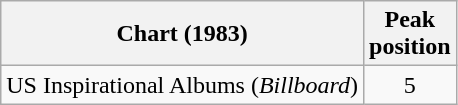<table class="wikitable">
<tr>
<th>Chart (1983)</th>
<th>Peak<br>position</th>
</tr>
<tr>
<td>US Inspirational Albums (<em>Billboard</em>)</td>
<td style="text-align:center;">5</td>
</tr>
</table>
